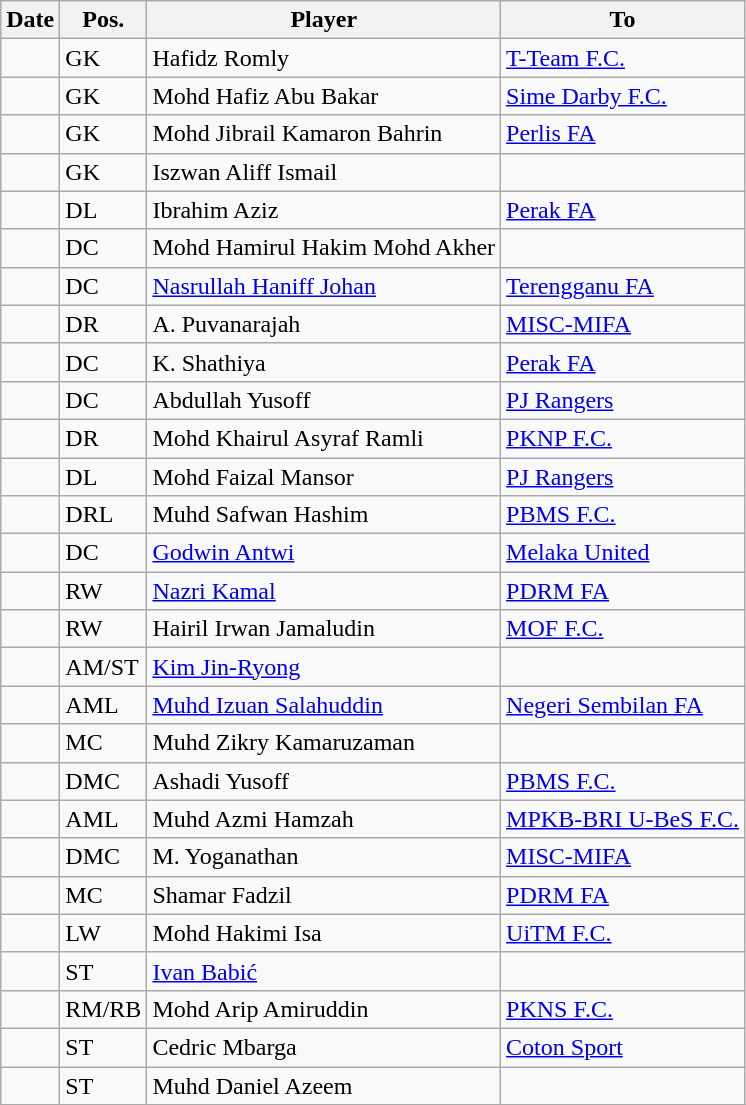<table class="wikitable sortable">
<tr>
<th>Date</th>
<th>Pos.</th>
<th>Player</th>
<th>To</th>
</tr>
<tr>
<td></td>
<td>GK</td>
<td> Hafidz Romly</td>
<td> <a href='#'>T-Team F.C.</a></td>
</tr>
<tr>
<td></td>
<td>GK</td>
<td> Mohd Hafiz Abu Bakar</td>
<td> <a href='#'>Sime Darby F.C.</a></td>
</tr>
<tr>
<td></td>
<td>GK</td>
<td> Mohd Jibrail Kamaron Bahrin</td>
<td> <a href='#'>Perlis FA</a></td>
</tr>
<tr>
<td></td>
<td>GK</td>
<td> Iszwan Aliff Ismail</td>
<td></td>
</tr>
<tr>
<td></td>
<td>DL</td>
<td> Ibrahim Aziz</td>
<td> <a href='#'>Perak FA</a></td>
</tr>
<tr>
<td></td>
<td>DC</td>
<td> Mohd Hamirul Hakim Mohd Akher</td>
<td></td>
</tr>
<tr>
<td></td>
<td>DC</td>
<td> <a href='#'>Nasrullah Haniff Johan</a></td>
<td> <a href='#'>Terengganu FA</a></td>
</tr>
<tr>
<td></td>
<td>DR</td>
<td> A. Puvanarajah</td>
<td> <a href='#'>MISC-MIFA</a></td>
</tr>
<tr>
<td></td>
<td>DC</td>
<td> K. Shathiya</td>
<td> <a href='#'>Perak FA</a></td>
</tr>
<tr>
<td></td>
<td>DC</td>
<td> Abdullah Yusoff</td>
<td> <a href='#'>PJ Rangers</a></td>
</tr>
<tr>
<td></td>
<td>DR</td>
<td> Mohd Khairul Asyraf Ramli</td>
<td> <a href='#'>PKNP F.C.</a></td>
</tr>
<tr>
<td></td>
<td>DL</td>
<td> Mohd Faizal Mansor</td>
<td> <a href='#'>PJ Rangers</a></td>
</tr>
<tr>
<td></td>
<td>DRL</td>
<td> Muhd Safwan Hashim</td>
<td> <a href='#'>PBMS F.C.</a></td>
</tr>
<tr>
<td></td>
<td>DC</td>
<td> <a href='#'>Godwin Antwi</a></td>
<td> <a href='#'>Melaka United</a></td>
</tr>
<tr>
<td></td>
<td>RW</td>
<td> <a href='#'>Nazri Kamal</a></td>
<td> <a href='#'>PDRM FA</a></td>
</tr>
<tr>
<td></td>
<td>RW</td>
<td> Hairil Irwan Jamaludin</td>
<td> <a href='#'>MOF F.C.</a></td>
</tr>
<tr>
<td></td>
<td>AM/ST</td>
<td> <a href='#'>Kim Jin-Ryong</a></td>
<td></td>
</tr>
<tr>
<td></td>
<td>AML</td>
<td> <a href='#'>Muhd Izuan Salahuddin</a></td>
<td> <a href='#'>Negeri Sembilan FA</a></td>
</tr>
<tr>
<td></td>
<td>MC</td>
<td> Muhd Zikry Kamaruzaman</td>
<td></td>
</tr>
<tr>
<td></td>
<td>DMC</td>
<td> Ashadi Yusoff</td>
<td> <a href='#'>PBMS F.C.</a></td>
</tr>
<tr>
<td></td>
<td>AML</td>
<td> Muhd Azmi Hamzah</td>
<td> <a href='#'>MPKB-BRI U-BeS F.C.</a></td>
</tr>
<tr>
<td></td>
<td>DMC</td>
<td> M. Yoganathan</td>
<td> <a href='#'>MISC-MIFA</a></td>
</tr>
<tr>
<td></td>
<td>MC</td>
<td> Shamar Fadzil</td>
<td> <a href='#'>PDRM FA</a></td>
</tr>
<tr>
<td></td>
<td>LW</td>
<td> Mohd Hakimi Isa</td>
<td> <a href='#'>UiTM F.C.</a></td>
</tr>
<tr>
<td></td>
<td>ST</td>
<td> <a href='#'>Ivan Babić</a></td>
<td></td>
</tr>
<tr>
<td></td>
<td>RM/RB</td>
<td> Mohd Arip Amiruddin</td>
<td> <a href='#'>PKNS F.C.</a></td>
</tr>
<tr>
<td></td>
<td>ST</td>
<td> Cedric Mbarga</td>
<td> <a href='#'>Coton Sport</a></td>
</tr>
<tr>
<td></td>
<td>ST</td>
<td> Muhd Daniel Azeem</td>
<td></td>
</tr>
<tr>
</tr>
</table>
